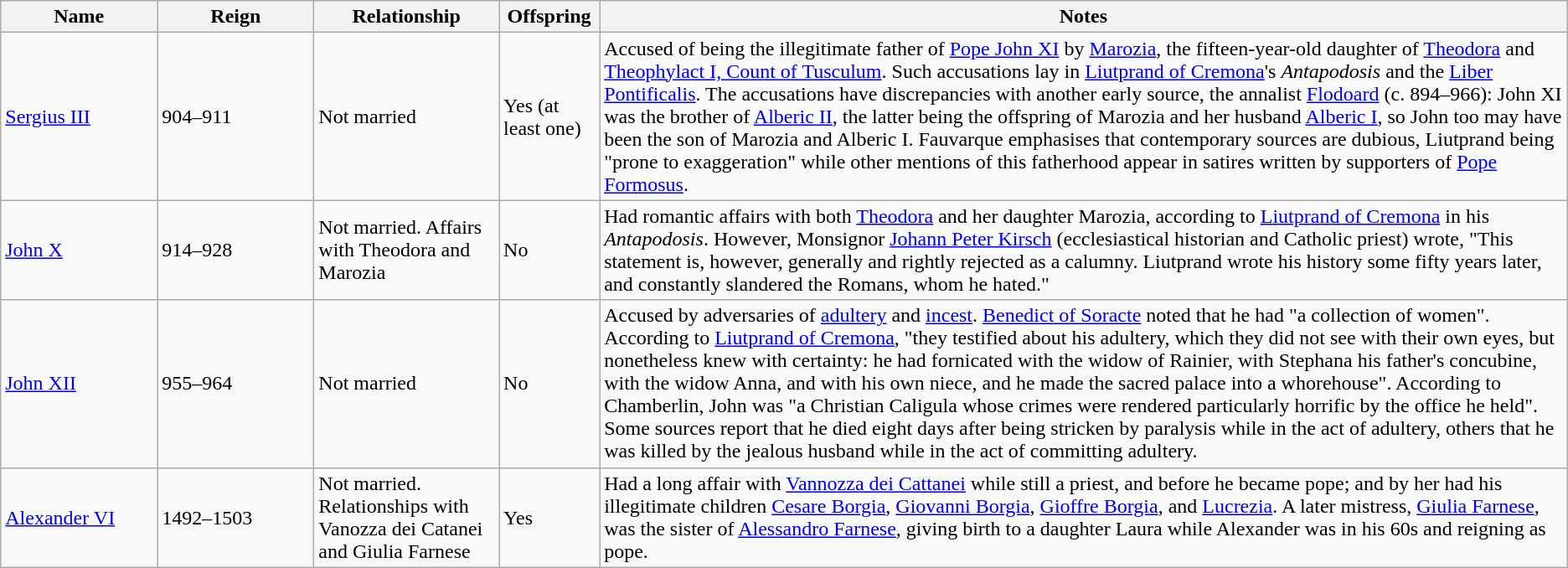<table class="wikitable">
<tr>
<th width=10%>Name</th>
<th width=10%>Reign</th>
<th>Relationship</th>
<th>Offspring</th>
<th>Notes</th>
</tr>
<tr>
<td><a href='#'>Sergius III</a></td>
<td>904–911</td>
<td>Not married</td>
<td>Yes (at least one)</td>
<td>Accused of being the illegitimate father of <a href='#'>Pope John XI</a> by <a href='#'>Marozia</a>, the fifteen-year-old daughter of <a href='#'>Theodora</a> and <a href='#'>Theophylact I, Count of Tusculum</a>. Such accusations lay in <a href='#'>Liutprand of Cremona</a>'s <em>Antapodosis</em> and the <a href='#'>Liber Pontificalis</a>. The accusations have discrepancies with another early source, the annalist <a href='#'>Flodoard</a> (c. 894–966): John XI was the brother of <a href='#'>Alberic II</a>, the latter being the offspring of Marozia and her husband <a href='#'>Alberic I</a>, so John too may have been the son of Marozia and Alberic I. Fauvarque emphasises that contemporary sources are dubious, Liutprand being "prone to exaggeration" while other mentions of this fatherhood appear in satires written by supporters of <a href='#'>Pope Formosus</a>.</td>
</tr>
<tr>
<td><a href='#'>John X</a></td>
<td>914–928</td>
<td>Not married. Affairs with Theodora and Marozia</td>
<td>No</td>
<td>Had romantic affairs with both <a href='#'>Theodora</a> and her daughter Marozia, according to <a href='#'>Liutprand of Cremona</a> in his <em>Antapodosis</em>. However, Monsignor <a href='#'>Johann Peter Kirsch</a> (ecclesiastical historian and Catholic priest) wrote, "This statement is, however, generally and rightly rejected as a calumny. Liutprand wrote his history some fifty years later, and constantly slandered the Romans, whom he hated."</td>
</tr>
<tr>
<td><a href='#'>John XII</a></td>
<td>955–964</td>
<td>Not married</td>
<td>No</td>
<td>Accused by adversaries of <a href='#'>adultery</a> and <a href='#'>incest</a>. <a href='#'>Benedict of Soracte</a> noted that he had "a collection of women". According to <a href='#'>Liutprand of Cremona</a>, "they testified about his adultery, which they did not see with their own eyes, but nonetheless knew with certainty: he had fornicated with the widow of Rainier, with Stephana his father's concubine, with the widow Anna, and with his own niece, and he made the sacred palace into a whorehouse". According to Chamberlin, John was "a Christian Caligula whose crimes were rendered particularly horrific by the office he held". Some sources report that he died eight days after being stricken by paralysis while in the act of adultery, others that he was killed by the jealous husband while in the act of committing adultery.</td>
</tr>
<tr>
<td><a href='#'>Alexander VI</a></td>
<td>1492–1503</td>
<td>Not married. Relationships with Vanozza dei Catanei and Giulia Farnese</td>
<td>Yes</td>
<td>Had a long affair with <a href='#'>Vannozza dei Cattanei</a> while still a priest, and before he became pope; and by her had his illegitimate children <a href='#'>Cesare Borgia</a>, <a href='#'>Giovanni Borgia</a>, <a href='#'>Gioffre Borgia</a>, and <a href='#'>Lucrezia</a>. A later mistress, <a href='#'>Giulia Farnese</a>, was the sister of <a href='#'>Alessandro Farnese</a>, giving birth to a daughter Laura while Alexander was in his 60s and reigning as pope.</td>
</tr>
</table>
